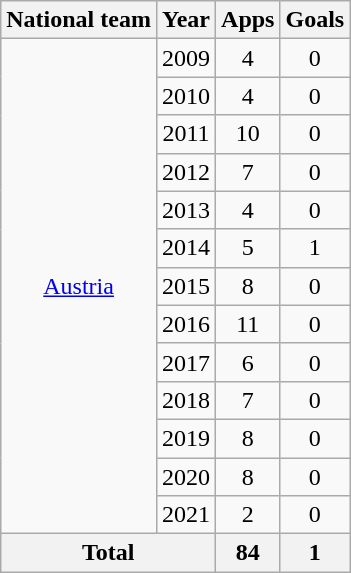<table class="wikitable" style="text-align: center;">
<tr>
<th>National team</th>
<th>Year</th>
<th>Apps</th>
<th>Goals</th>
</tr>
<tr>
<td rowspan="13" valign="center"><a href='#'>Austria</a></td>
<td>2009</td>
<td>4</td>
<td>0</td>
</tr>
<tr>
<td>2010</td>
<td>4</td>
<td>0</td>
</tr>
<tr>
<td>2011</td>
<td>10</td>
<td>0</td>
</tr>
<tr>
<td>2012</td>
<td>7</td>
<td>0</td>
</tr>
<tr>
<td>2013</td>
<td>4</td>
<td>0</td>
</tr>
<tr>
<td>2014</td>
<td>5</td>
<td>1</td>
</tr>
<tr>
<td>2015</td>
<td>8</td>
<td>0</td>
</tr>
<tr>
<td>2016</td>
<td>11</td>
<td>0</td>
</tr>
<tr>
<td>2017</td>
<td>6</td>
<td>0</td>
</tr>
<tr>
<td>2018</td>
<td>7</td>
<td>0</td>
</tr>
<tr>
<td>2019</td>
<td>8</td>
<td>0</td>
</tr>
<tr>
<td>2020</td>
<td>8</td>
<td>0</td>
</tr>
<tr>
<td>2021</td>
<td>2</td>
<td>0</td>
</tr>
<tr>
<th colspan="2">Total</th>
<th>84</th>
<th>1</th>
</tr>
</table>
